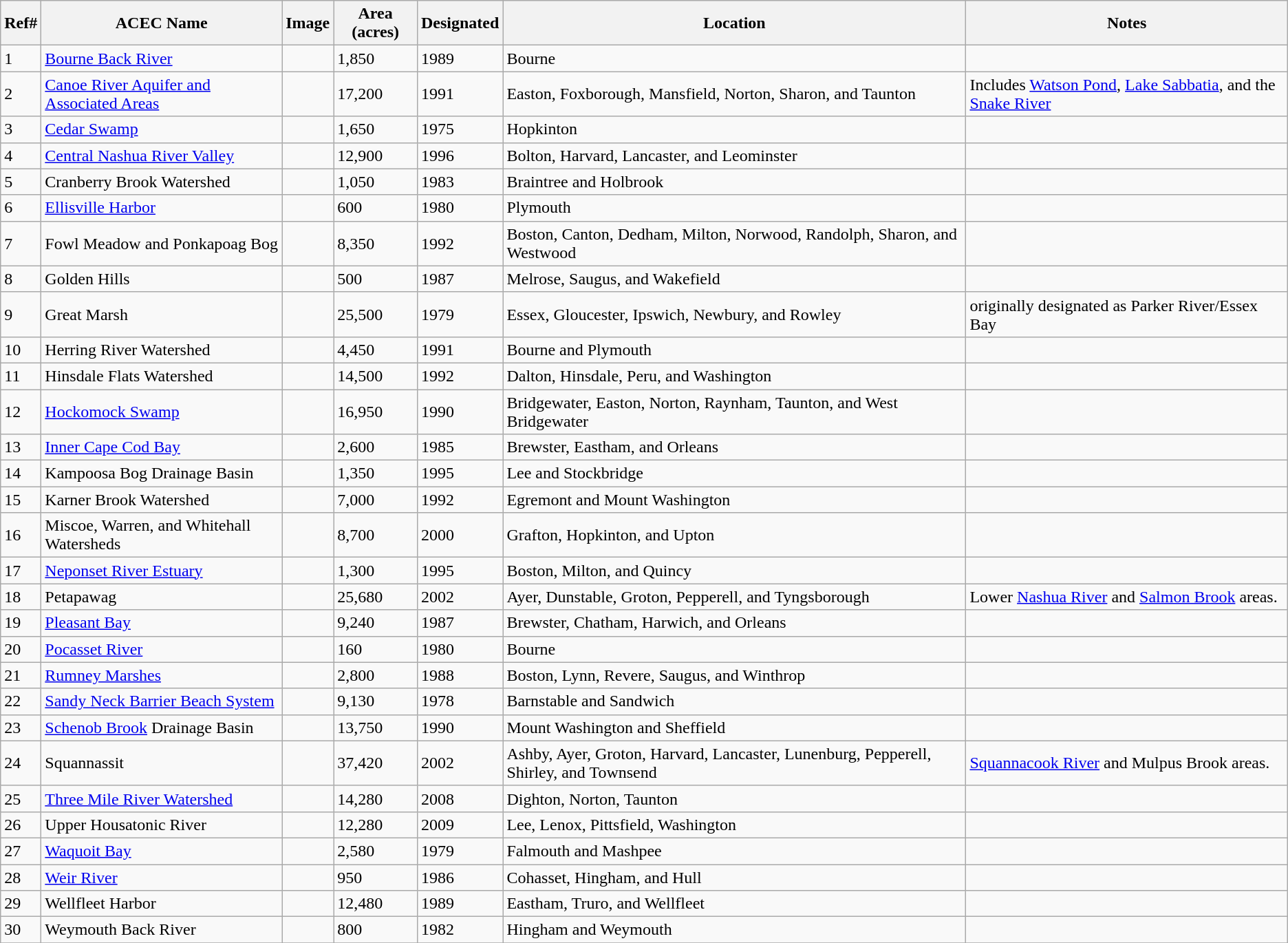<table class="wikitable sortable">
<tr>
<th>Ref#</th>
<th>ACEC Name</th>
<th class="unsortable">Image</th>
<th>Area (acres)</th>
<th>Designated</th>
<th>Location</th>
<th class="unsortable">Notes</th>
</tr>
<tr>
<td>1</td>
<td><a href='#'>Bourne Back River</a></td>
<td></td>
<td>1,850</td>
<td>1989</td>
<td>Bourne</td>
<td></td>
</tr>
<tr>
<td>2</td>
<td><a href='#'>Canoe River Aquifer and Associated Areas</a></td>
<td></td>
<td>17,200</td>
<td>1991</td>
<td>Easton, Foxborough, Mansfield, Norton, Sharon, and Taunton</td>
<td>Includes <a href='#'>Watson Pond</a>, <a href='#'>Lake Sabbatia</a>, and the <a href='#'>Snake River</a></td>
</tr>
<tr>
<td>3</td>
<td><a href='#'>Cedar Swamp</a></td>
<td></td>
<td>1,650</td>
<td>1975</td>
<td>Hopkinton</td>
</tr>
<tr>
<td>4</td>
<td><a href='#'>Central Nashua River Valley</a></td>
<td></td>
<td>12,900</td>
<td>1996</td>
<td>Bolton, Harvard, Lancaster, and Leominster</td>
<td></td>
</tr>
<tr>
<td>5</td>
<td>Cranberry Brook Watershed</td>
<td></td>
<td>1,050</td>
<td>1983</td>
<td>Braintree and Holbrook</td>
<td></td>
</tr>
<tr>
<td>6</td>
<td><a href='#'>Ellisville Harbor</a></td>
<td></td>
<td>600</td>
<td>1980</td>
<td>Plymouth</td>
<td></td>
</tr>
<tr>
<td>7</td>
<td>Fowl Meadow and Ponkapoag Bog</td>
<td></td>
<td>8,350</td>
<td>1992</td>
<td>Boston, Canton, Dedham, Milton, Norwood, Randolph, Sharon, and Westwood</td>
<td></td>
</tr>
<tr>
<td>8</td>
<td>Golden Hills</td>
<td></td>
<td>500</td>
<td>1987</td>
<td>Melrose, Saugus, and Wakefield</td>
<td></td>
</tr>
<tr>
<td>9</td>
<td>Great Marsh</td>
<td></td>
<td>25,500</td>
<td>1979</td>
<td>Essex, Gloucester, Ipswich, Newbury, and Rowley</td>
<td>originally designated as Parker River/Essex Bay</td>
</tr>
<tr>
<td>10</td>
<td>Herring River Watershed</td>
<td></td>
<td>4,450</td>
<td>1991</td>
<td>Bourne and Plymouth</td>
<td></td>
</tr>
<tr>
<td>11</td>
<td>Hinsdale Flats Watershed</td>
<td></td>
<td>14,500</td>
<td>1992</td>
<td>Dalton, Hinsdale, Peru, and Washington</td>
<td></td>
</tr>
<tr>
<td>12</td>
<td><a href='#'>Hockomock Swamp</a></td>
<td></td>
<td>16,950</td>
<td>1990</td>
<td>Bridgewater, Easton, Norton, Raynham, Taunton, and West Bridgewater</td>
<td></td>
</tr>
<tr>
<td>13</td>
<td><a href='#'>Inner Cape Cod Bay</a></td>
<td></td>
<td>2,600</td>
<td>1985</td>
<td>Brewster, Eastham, and Orleans</td>
<td></td>
</tr>
<tr>
<td>14</td>
<td>Kampoosa Bog Drainage Basin</td>
<td></td>
<td>1,350</td>
<td>1995</td>
<td>Lee and Stockbridge</td>
<td></td>
</tr>
<tr>
<td>15</td>
<td>Karner Brook Watershed</td>
<td></td>
<td>7,000</td>
<td>1992</td>
<td>Egremont and Mount Washington</td>
<td></td>
</tr>
<tr>
<td>16</td>
<td>Miscoe, Warren, and Whitehall Watersheds</td>
<td></td>
<td>8,700</td>
<td>2000</td>
<td>Grafton, Hopkinton, and Upton</td>
<td></td>
</tr>
<tr>
<td>17</td>
<td><a href='#'>Neponset River Estuary</a></td>
<td></td>
<td>1,300</td>
<td>1995</td>
<td>Boston, Milton, and Quincy</td>
<td></td>
</tr>
<tr>
<td>18</td>
<td>Petapawag</td>
<td></td>
<td>25,680</td>
<td>2002</td>
<td>Ayer, Dunstable, Groton, Pepperell, and Tyngsborough</td>
<td>Lower <a href='#'>Nashua River</a> and <a href='#'>Salmon Brook</a> areas.</td>
</tr>
<tr>
<td>19</td>
<td><a href='#'>Pleasant Bay</a></td>
<td></td>
<td>9,240</td>
<td>1987</td>
<td>Brewster, Chatham, Harwich, and Orleans</td>
<td></td>
</tr>
<tr>
<td>20</td>
<td><a href='#'>Pocasset River</a></td>
<td></td>
<td>160</td>
<td>1980</td>
<td>Bourne</td>
<td></td>
</tr>
<tr>
<td>21</td>
<td><a href='#'>Rumney Marshes</a></td>
<td></td>
<td>2,800</td>
<td>1988</td>
<td>Boston, Lynn, Revere, Saugus, and Winthrop</td>
<td></td>
</tr>
<tr>
<td>22</td>
<td><a href='#'>Sandy Neck Barrier Beach System</a></td>
<td></td>
<td>9,130</td>
<td>1978</td>
<td>Barnstable and Sandwich</td>
<td></td>
</tr>
<tr>
<td>23</td>
<td><a href='#'>Schenob Brook</a> Drainage Basin</td>
<td></td>
<td>13,750</td>
<td>1990</td>
<td>Mount Washington and Sheffield</td>
<td></td>
</tr>
<tr>
<td>24</td>
<td>Squannassit</td>
<td></td>
<td>37,420</td>
<td>2002</td>
<td>Ashby, Ayer, Groton, Harvard, Lancaster, Lunenburg, Pepperell, Shirley, and Townsend</td>
<td><a href='#'>Squannacook River</a> and Mulpus Brook areas.</td>
</tr>
<tr>
<td>25</td>
<td><a href='#'>Three Mile River Watershed</a></td>
<td></td>
<td>14,280</td>
<td>2008</td>
<td>Dighton, Norton, Taunton</td>
<td></td>
</tr>
<tr>
<td>26</td>
<td>Upper Housatonic River</td>
<td></td>
<td>12,280</td>
<td>2009</td>
<td>Lee, Lenox, Pittsfield, Washington</td>
<td></td>
</tr>
<tr>
<td>27</td>
<td><a href='#'>Waquoit Bay</a></td>
<td></td>
<td>2,580</td>
<td>1979</td>
<td>Falmouth and Mashpee</td>
<td></td>
</tr>
<tr>
<td>28</td>
<td><a href='#'>Weir River</a></td>
<td></td>
<td>950</td>
<td>1986</td>
<td>Cohasset, Hingham, and Hull</td>
<td></td>
</tr>
<tr>
<td>29</td>
<td>Wellfleet Harbor</td>
<td></td>
<td>12,480</td>
<td>1989</td>
<td>Eastham, Truro, and Wellfleet</td>
<td></td>
</tr>
<tr>
<td>30</td>
<td>Weymouth Back River</td>
<td></td>
<td>800</td>
<td>1982</td>
<td>Hingham and Weymouth</td>
<td></td>
</tr>
<tr>
</tr>
</table>
